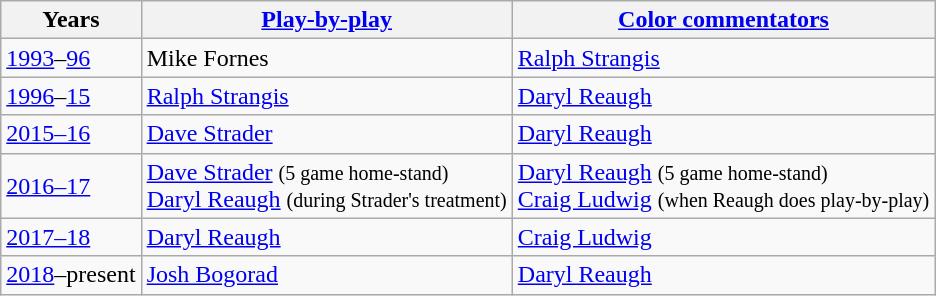<table class="wikitable">
<tr>
<th>Years</th>
<th><a href='#'>Play-by-play</a></th>
<th><a href='#'>Color commentators</a></th>
</tr>
<tr>
<td><a href='#'>1993</a>–<a href='#'>96</a></td>
<td>Mike Fornes</td>
<td><a href='#'>Ralph Strangis</a></td>
</tr>
<tr>
<td><a href='#'>1996</a>–<a href='#'>15</a></td>
<td><a href='#'>Ralph Strangis</a></td>
<td><a href='#'>Daryl Reaugh</a></td>
</tr>
<tr>
<td><a href='#'>2015–16</a></td>
<td><a href='#'>Dave Strader</a></td>
<td><a href='#'>Daryl Reaugh</a></td>
</tr>
<tr>
<td><a href='#'>2016–17</a></td>
<td><a href='#'>Dave Strader</a> <small>(5 game home-stand)</small><br><a href='#'>Daryl Reaugh</a> <small>(during Strader's treatment)</small></td>
<td><a href='#'>Daryl Reaugh</a> <small>(5 game home-stand)</small><br><a href='#'>Craig Ludwig</a> <small>(when Reaugh does play-by-play)</small></td>
</tr>
<tr>
<td><a href='#'>2017–18</a></td>
<td><a href='#'>Daryl Reaugh</a></td>
<td><a href='#'>Craig Ludwig</a></td>
</tr>
<tr>
<td><a href='#'>2018</a>–present</td>
<td><a href='#'>Josh Bogorad</a></td>
<td><a href='#'>Daryl Reaugh</a></td>
</tr>
</table>
